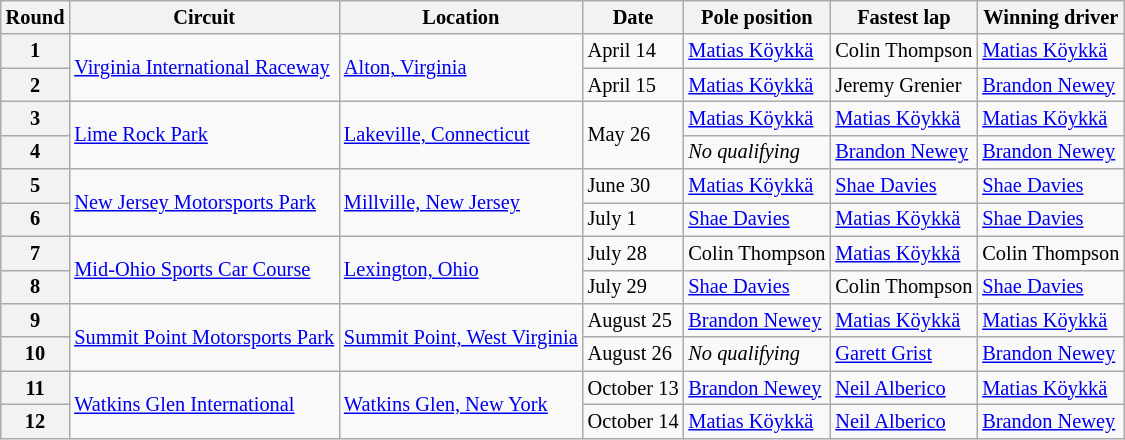<table class="wikitable" border="1" style="font-size: 85%;">
<tr>
<th>Round</th>
<th>Circuit</th>
<th>Location</th>
<th>Date</th>
<th>Pole position</th>
<th>Fastest lap</th>
<th>Winning driver</th>
</tr>
<tr>
<th>1</th>
<td rowspan=2><a href='#'>Virginia International Raceway</a></td>
<td rowspan=2> <a href='#'>Alton, Virginia</a></td>
<td>April 14</td>
<td> <a href='#'>Matias Köykkä</a></td>
<td> Colin Thompson</td>
<td> <a href='#'>Matias Köykkä</a></td>
</tr>
<tr>
<th>2</th>
<td>April 15</td>
<td> <a href='#'>Matias Köykkä</a></td>
<td> Jeremy Grenier</td>
<td> <a href='#'>Brandon Newey</a></td>
</tr>
<tr>
<th>3</th>
<td rowspan=2><a href='#'>Lime Rock Park</a></td>
<td rowspan=2> <a href='#'>Lakeville, Connecticut</a></td>
<td rowspan=2>May 26</td>
<td> <a href='#'>Matias Köykkä</a></td>
<td> <a href='#'>Matias Köykkä</a></td>
<td> <a href='#'>Matias Köykkä</a></td>
</tr>
<tr>
<th>4</th>
<td><em>No qualifying</em></td>
<td> <a href='#'>Brandon Newey</a></td>
<td> <a href='#'>Brandon Newey</a></td>
</tr>
<tr>
<th>5</th>
<td rowspan=2><a href='#'>New Jersey Motorsports Park</a></td>
<td rowspan=2> <a href='#'>Millville, New Jersey</a></td>
<td>June 30</td>
<td> <a href='#'>Matias Köykkä</a></td>
<td> <a href='#'>Shae Davies</a></td>
<td> <a href='#'>Shae Davies</a></td>
</tr>
<tr>
<th>6</th>
<td>July 1</td>
<td> <a href='#'>Shae Davies</a></td>
<td> <a href='#'>Matias Köykkä</a></td>
<td> <a href='#'>Shae Davies</a></td>
</tr>
<tr>
<th>7</th>
<td rowspan=2><a href='#'>Mid-Ohio Sports Car Course</a></td>
<td rowspan=2> <a href='#'>Lexington, Ohio</a></td>
<td>July 28</td>
<td> Colin Thompson</td>
<td> <a href='#'>Matias Köykkä</a></td>
<td> Colin Thompson</td>
</tr>
<tr>
<th>8</th>
<td>July 29</td>
<td> <a href='#'>Shae Davies</a></td>
<td> Colin Thompson</td>
<td> <a href='#'>Shae Davies</a></td>
</tr>
<tr>
<th>9</th>
<td rowspan=2><a href='#'>Summit Point Motorsports Park</a></td>
<td rowspan=2> <a href='#'>Summit Point, West Virginia</a></td>
<td>August 25</td>
<td> <a href='#'>Brandon Newey</a></td>
<td> <a href='#'>Matias Köykkä</a></td>
<td> <a href='#'>Matias Köykkä</a></td>
</tr>
<tr>
<th>10</th>
<td>August 26</td>
<td><em>No qualifying</em></td>
<td> <a href='#'>Garett Grist</a></td>
<td> <a href='#'>Brandon Newey</a></td>
</tr>
<tr>
<th>11</th>
<td rowspan=2><a href='#'>Watkins Glen International</a></td>
<td rowspan=2> <a href='#'>Watkins Glen, New York</a></td>
<td>October 13</td>
<td> <a href='#'>Brandon Newey</a></td>
<td> <a href='#'>Neil Alberico</a></td>
<td> <a href='#'>Matias Köykkä</a></td>
</tr>
<tr>
<th>12</th>
<td>October 14</td>
<td> <a href='#'>Matias Köykkä</a></td>
<td> <a href='#'>Neil Alberico</a></td>
<td> <a href='#'>Brandon Newey</a></td>
</tr>
</table>
